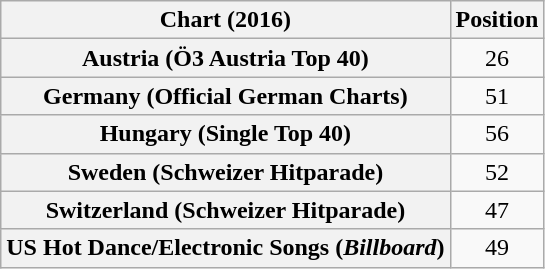<table class="wikitable sortable plainrowheaders" style="text-align:center">
<tr>
<th scope="col">Chart (2016)</th>
<th scope="col">Position</th>
</tr>
<tr>
<th scope="row">Austria (Ö3 Austria Top 40)</th>
<td>26</td>
</tr>
<tr>
<th scope="row">Germany (Official German Charts)</th>
<td>51</td>
</tr>
<tr>
<th scope="row">Hungary (Single Top 40)</th>
<td>56</td>
</tr>
<tr>
<th scope="row">Sweden (Schweizer Hitparade)</th>
<td>52</td>
</tr>
<tr>
<th scope="row">Switzerland (Schweizer Hitparade)</th>
<td>47</td>
</tr>
<tr>
<th scope="row">US Hot Dance/Electronic Songs (<em>Billboard</em>)</th>
<td>49</td>
</tr>
</table>
